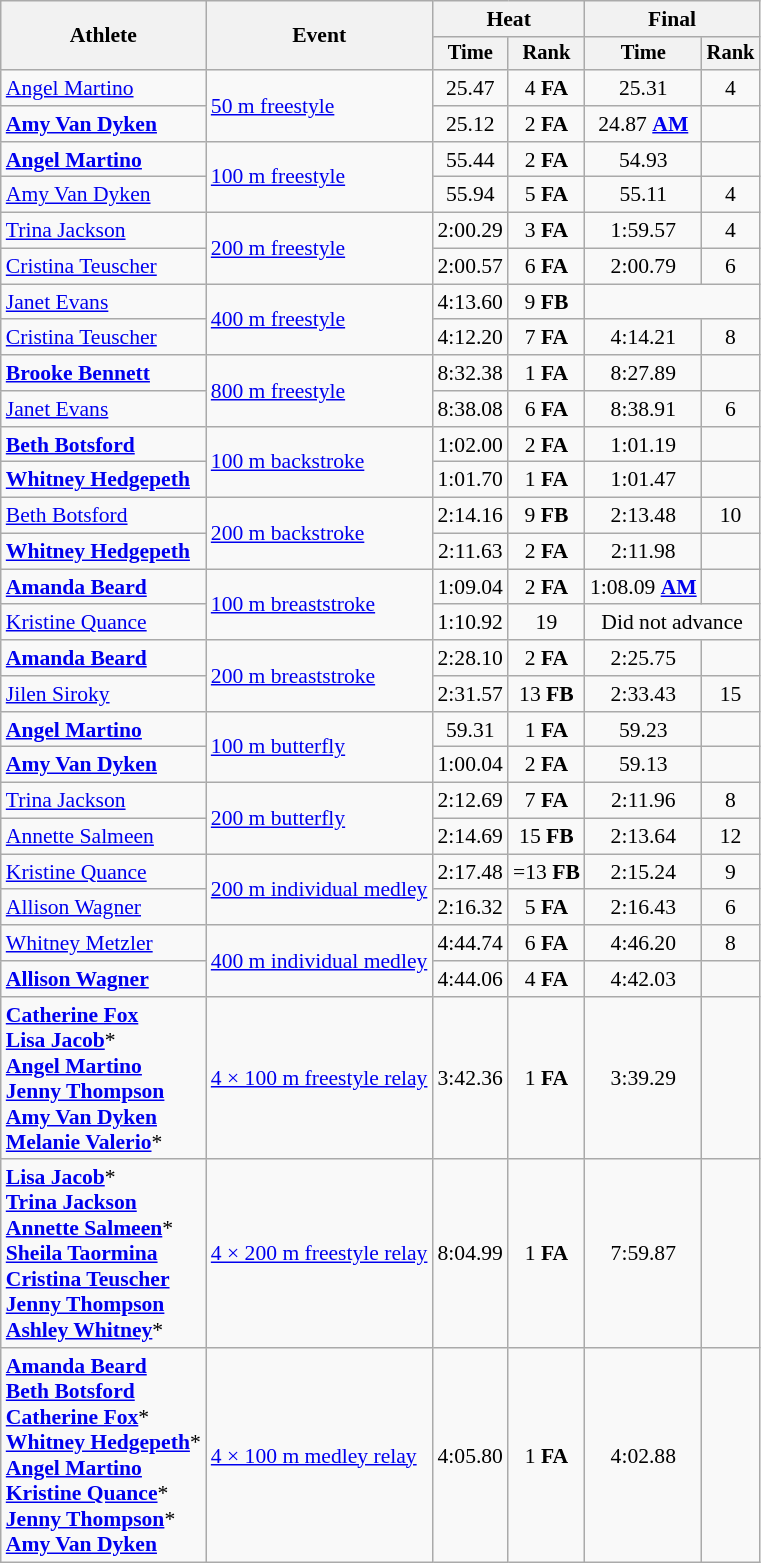<table class=wikitable style=font-size:90%;text-align:center>
<tr>
<th rowspan=2>Athlete</th>
<th rowspan=2>Event</th>
<th colspan=2>Heat</th>
<th colspan=2>Final</th>
</tr>
<tr style=font-size:95%>
<th>Time</th>
<th>Rank</th>
<th>Time</th>
<th>Rank</th>
</tr>
<tr>
<td align=left><a href='#'>Angel Martino</a></td>
<td align=left rowspan=2><a href='#'>50 m freestyle</a></td>
<td>25.47</td>
<td>4 <strong>FA</strong></td>
<td>25.31</td>
<td>4</td>
</tr>
<tr>
<td align=left><strong><a href='#'>Amy Van Dyken</a></strong></td>
<td>25.12</td>
<td>2 <strong>FA</strong></td>
<td>24.87 <strong><a href='#'>AM</a></strong></td>
<td></td>
</tr>
<tr>
<td align=left><strong><a href='#'>Angel Martino</a></strong></td>
<td align=left rowspan=2><a href='#'>100 m freestyle</a></td>
<td>55.44</td>
<td>2 <strong>FA</strong></td>
<td>54.93</td>
<td></td>
</tr>
<tr>
<td align=left><a href='#'>Amy Van Dyken</a></td>
<td>55.94</td>
<td>5 <strong>FA</strong></td>
<td>55.11</td>
<td>4</td>
</tr>
<tr>
<td align=left><a href='#'>Trina Jackson</a></td>
<td align=left rowspan=2><a href='#'>200 m freestyle</a></td>
<td>2:00.29</td>
<td>3 <strong>FA</strong></td>
<td>1:59.57</td>
<td>4</td>
</tr>
<tr>
<td align=left><a href='#'>Cristina Teuscher</a></td>
<td>2:00.57</td>
<td>6 <strong>FA</strong></td>
<td>2:00.79</td>
<td>6</td>
</tr>
<tr>
<td align=left><a href='#'>Janet Evans</a></td>
<td align=left rowspan=2><a href='#'>400 m freestyle</a></td>
<td>4:13.60</td>
<td>9 <strong>FB</strong></td>
<td colspan=2></td>
</tr>
<tr>
<td align=left><a href='#'>Cristina Teuscher</a></td>
<td>4:12.20</td>
<td>7 <strong>FA</strong></td>
<td>4:14.21</td>
<td>8</td>
</tr>
<tr>
<td align=left><strong><a href='#'>Brooke Bennett</a></strong></td>
<td align=left rowspan=2><a href='#'>800 m freestyle</a></td>
<td>8:32.38</td>
<td>1 <strong>FA</strong></td>
<td>8:27.89</td>
<td></td>
</tr>
<tr>
<td align=left><a href='#'>Janet Evans</a></td>
<td>8:38.08</td>
<td>6 <strong>FA</strong></td>
<td>8:38.91</td>
<td>6</td>
</tr>
<tr>
<td align=left><strong><a href='#'>Beth Botsford</a></strong></td>
<td align=left rowspan=2><a href='#'>100 m backstroke</a></td>
<td>1:02.00</td>
<td>2 <strong>FA</strong></td>
<td>1:01.19</td>
<td></td>
</tr>
<tr>
<td align=left><strong><a href='#'>Whitney Hedgepeth</a></strong></td>
<td>1:01.70</td>
<td>1 <strong>FA</strong></td>
<td>1:01.47</td>
<td></td>
</tr>
<tr>
<td align=left><a href='#'>Beth Botsford</a></td>
<td align=left rowspan=2><a href='#'>200 m backstroke</a></td>
<td>2:14.16</td>
<td>9 <strong>FB</strong></td>
<td>2:13.48</td>
<td>10</td>
</tr>
<tr>
<td align=left><strong><a href='#'>Whitney Hedgepeth</a></strong></td>
<td>2:11.63</td>
<td>2 <strong>FA</strong></td>
<td>2:11.98</td>
<td></td>
</tr>
<tr>
<td align=left><strong><a href='#'>Amanda Beard</a></strong></td>
<td align=left rowspan=2><a href='#'>100 m breaststroke</a></td>
<td>1:09.04</td>
<td>2 <strong>FA</strong></td>
<td>1:08.09 <strong><a href='#'>AM</a></strong></td>
<td></td>
</tr>
<tr>
<td align=left><a href='#'>Kristine Quance</a></td>
<td>1:10.92</td>
<td>19</td>
<td colspan=2>Did not advance</td>
</tr>
<tr>
<td align=left><strong><a href='#'>Amanda Beard</a></strong></td>
<td align=left rowspan=2><a href='#'>200 m breaststroke</a></td>
<td>2:28.10</td>
<td>2 <strong>FA</strong></td>
<td>2:25.75</td>
<td></td>
</tr>
<tr>
<td align=left><a href='#'>Jilen Siroky</a></td>
<td>2:31.57</td>
<td>13 <strong>FB</strong></td>
<td>2:33.43</td>
<td>15</td>
</tr>
<tr>
<td align=left><strong><a href='#'>Angel Martino</a></strong></td>
<td align=left rowspan=2><a href='#'>100 m butterfly</a></td>
<td>59.31</td>
<td>1 <strong>FA</strong></td>
<td>59.23</td>
<td></td>
</tr>
<tr>
<td align=left><strong><a href='#'>Amy Van Dyken</a></strong></td>
<td>1:00.04</td>
<td>2 <strong>FA</strong></td>
<td>59.13</td>
<td></td>
</tr>
<tr>
<td align=left><a href='#'>Trina Jackson</a></td>
<td align=left rowspan=2><a href='#'>200 m butterfly</a></td>
<td>2:12.69</td>
<td>7 <strong>FA</strong></td>
<td>2:11.96</td>
<td>8</td>
</tr>
<tr>
<td align=left><a href='#'>Annette Salmeen</a></td>
<td>2:14.69</td>
<td>15 <strong>FB</strong></td>
<td>2:13.64</td>
<td>12</td>
</tr>
<tr>
<td align=left><a href='#'>Kristine Quance</a></td>
<td align=left rowspan=2><a href='#'>200 m individual medley</a></td>
<td>2:17.48</td>
<td>=13 <strong>FB</strong></td>
<td>2:15.24</td>
<td>9</td>
</tr>
<tr>
<td align=left><a href='#'>Allison Wagner</a></td>
<td>2:16.32</td>
<td>5 <strong>FA</strong></td>
<td>2:16.43</td>
<td>6</td>
</tr>
<tr>
<td align=left><a href='#'>Whitney Metzler</a></td>
<td align=left rowspan=2><a href='#'>400 m individual medley</a></td>
<td>4:44.74</td>
<td>6 <strong>FA</strong></td>
<td>4:46.20</td>
<td>8</td>
</tr>
<tr>
<td align=left><strong><a href='#'>Allison Wagner</a></strong></td>
<td>4:44.06</td>
<td>4 <strong>FA</strong></td>
<td>4:42.03</td>
<td></td>
</tr>
<tr>
<td align=left><strong><a href='#'>Catherine Fox</a><br><a href='#'>Lisa Jacob</a></strong>*<strong><br><a href='#'>Angel Martino</a><br><a href='#'>Jenny Thompson</a><br><a href='#'>Amy Van Dyken</a><br><a href='#'>Melanie Valerio</a></strong>*</td>
<td align=left><a href='#'>4 × 100 m freestyle relay</a></td>
<td>3:42.36</td>
<td>1 <strong>FA</strong></td>
<td>3:39.29 </td>
<td></td>
</tr>
<tr>
<td align=left><strong><a href='#'>Lisa Jacob</a></strong>*<strong><br><a href='#'>Trina Jackson</a><br><a href='#'>Annette Salmeen</a></strong>*<strong><br><a href='#'>Sheila Taormina</a><br><a href='#'>Cristina Teuscher</a><br><a href='#'>Jenny Thompson</a><br><a href='#'>Ashley Whitney</a></strong>*</td>
<td align=left><a href='#'>4 × 200 m freestyle relay</a></td>
<td>8:04.99 </td>
<td>1 <strong>FA</strong></td>
<td>7:59.87 </td>
<td></td>
</tr>
<tr>
<td align=left><strong><a href='#'>Amanda Beard</a><br><a href='#'>Beth Botsford</a><br><a href='#'>Catherine Fox</a></strong>*<strong><br><a href='#'>Whitney Hedgepeth</a></strong>*<strong><br><a href='#'>Angel Martino</a><br><a href='#'>Kristine Quance</a></strong>*<strong><br><a href='#'>Jenny Thompson</a></strong>*<strong><br><a href='#'>Amy Van Dyken</a></strong></td>
<td align=left><a href='#'>4 × 100 m medley relay</a></td>
<td>4:05.80</td>
<td>1 <strong>FA</strong></td>
<td>4:02.88</td>
<td></td>
</tr>
</table>
